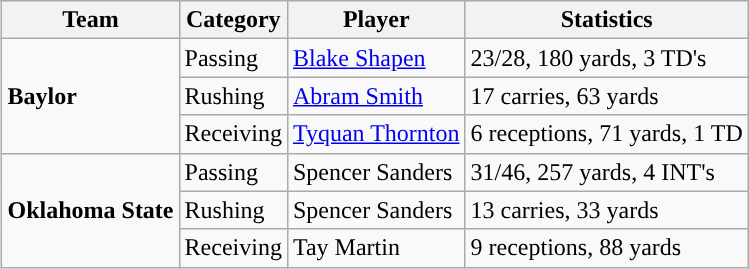<table class="wikitable" style="float: right;">
<tr>
<th>Team</th>
<th>Category</th>
<th>Player</th>
<th>Statistics</th>
</tr>
<tr>
<td rowspan=3><strong>Baylor</strong></td>
<td>Passing</td>
<td><a href='#'>Blake Shapen</a></td>
<td>23/28, 180 yards, 3 TD's</td>
</tr>
<tr>
<td>Rushing</td>
<td><a href='#'>Abram Smith</a></td>
<td>17 carries, 63 yards</td>
</tr>
<tr>
<td>Receiving</td>
<td><a href='#'>Tyquan Thornton</a></td>
<td>6 receptions, 71 yards, 1 TD</td>
</tr>
<tr>
<td rowspan=3><strong>Oklahoma State</strong></td>
<td>Passing</td>
<td>Spencer Sanders</td>
<td>31/46, 257 yards, 4 INT's</td>
</tr>
<tr>
<td>Rushing</td>
<td>Spencer Sanders</td>
<td>13 carries, 33 yards</td>
</tr>
<tr>
<td>Receiving</td>
<td>Tay Martin</td>
<td>9 receptions, 88 yards</td>
</tr>
</table>
